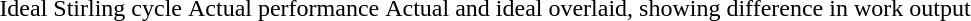<table align="center" class="skin-invert-image">
<tr>
<td></td>
<td></td>
<td></td>
</tr>
<tr>
<td style="text-align:center">Ideal Stirling cycle</td>
<td style="text-align:center">Actual performance</td>
<td style="text-align:center">Actual and ideal overlaid, showing difference in work output</td>
</tr>
</table>
